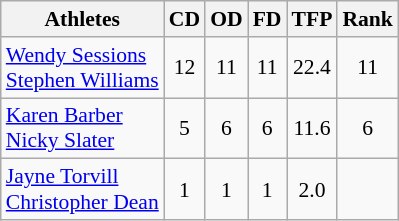<table class="wikitable" border="1" style="font-size:90%">
<tr>
<th>Athletes</th>
<th>CD</th>
<th>OD</th>
<th>FD</th>
<th>TFP</th>
<th>Rank</th>
</tr>
<tr align=center>
<td align=left><a href='#'>Wendy Sessions</a><br><a href='#'>Stephen Williams</a></td>
<td>12</td>
<td>11</td>
<td>11</td>
<td>22.4</td>
<td>11</td>
</tr>
<tr align=center>
<td align=left><a href='#'>Karen Barber</a><br><a href='#'>Nicky Slater</a></td>
<td>5</td>
<td>6</td>
<td>6</td>
<td>11.6</td>
<td>6</td>
</tr>
<tr align=center>
<td align=left><a href='#'>Jayne Torvill</a><br><a href='#'>Christopher Dean</a></td>
<td>1</td>
<td>1</td>
<td>1</td>
<td>2.0</td>
<td></td>
</tr>
</table>
